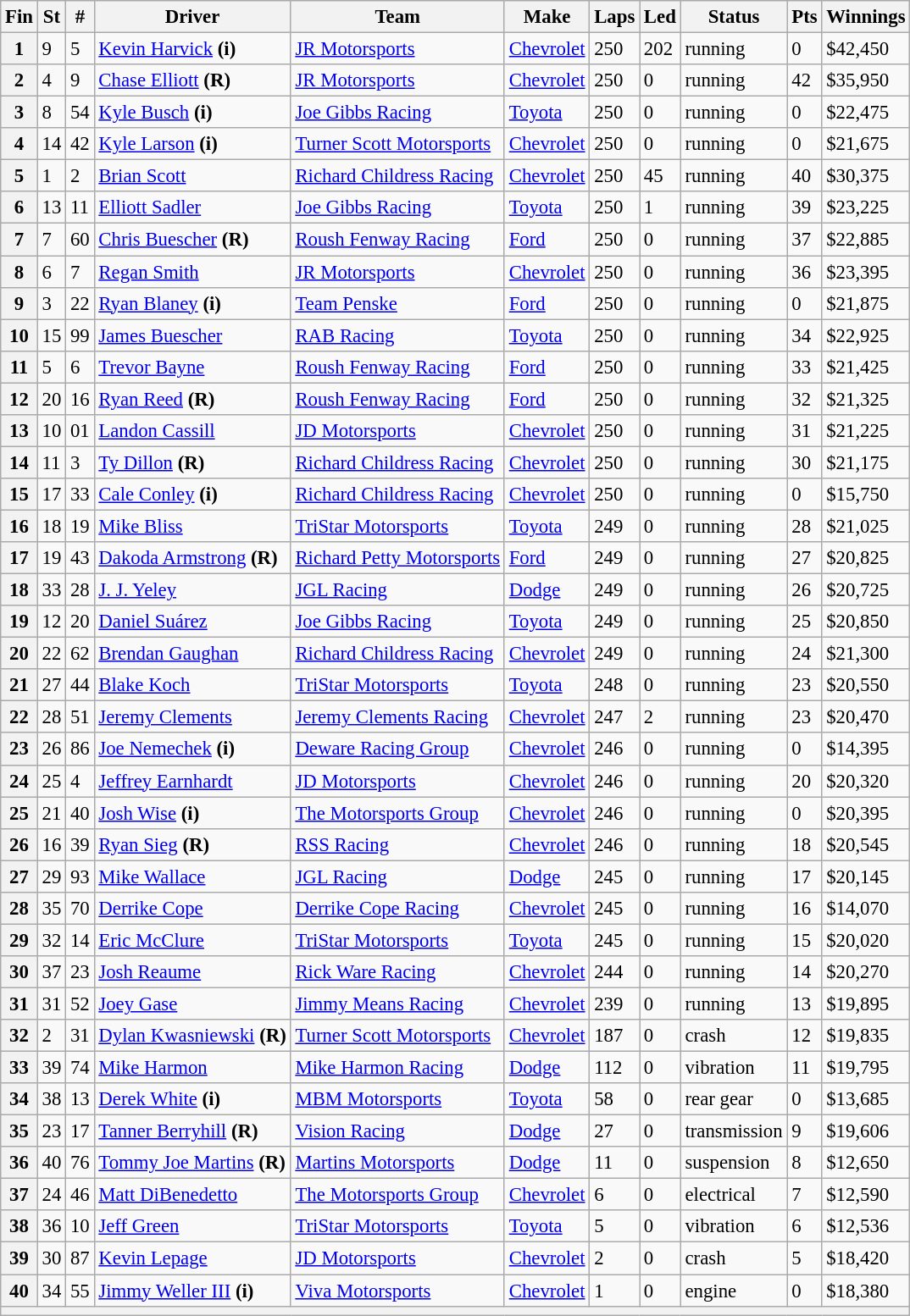<table class="wikitable" style="font-size:95%">
<tr>
<th>Fin</th>
<th>St</th>
<th>#</th>
<th>Driver</th>
<th>Team</th>
<th>Make</th>
<th>Laps</th>
<th>Led</th>
<th>Status</th>
<th>Pts</th>
<th>Winnings</th>
</tr>
<tr>
<th>1</th>
<td>9</td>
<td>5</td>
<td><a href='#'>Kevin Harvick</a> <strong>(i)</strong></td>
<td><a href='#'>JR Motorsports</a></td>
<td><a href='#'>Chevrolet</a></td>
<td>250</td>
<td>202</td>
<td>running</td>
<td>0</td>
<td>$42,450</td>
</tr>
<tr>
<th>2</th>
<td>4</td>
<td>9</td>
<td><a href='#'>Chase Elliott</a> <strong>(R)</strong></td>
<td><a href='#'>JR Motorsports</a></td>
<td><a href='#'>Chevrolet</a></td>
<td>250</td>
<td>0</td>
<td>running</td>
<td>42</td>
<td>$35,950</td>
</tr>
<tr>
<th>3</th>
<td>8</td>
<td>54</td>
<td><a href='#'>Kyle Busch</a> <strong>(i)</strong></td>
<td><a href='#'>Joe Gibbs Racing</a></td>
<td><a href='#'>Toyota</a></td>
<td>250</td>
<td>0</td>
<td>running</td>
<td>0</td>
<td>$22,475</td>
</tr>
<tr>
<th>4</th>
<td>14</td>
<td>42</td>
<td><a href='#'>Kyle Larson</a> <strong>(i)</strong></td>
<td><a href='#'>Turner Scott Motorsports</a></td>
<td><a href='#'>Chevrolet</a></td>
<td>250</td>
<td>0</td>
<td>running</td>
<td>0</td>
<td>$21,675</td>
</tr>
<tr>
<th>5</th>
<td>1</td>
<td>2</td>
<td><a href='#'>Brian Scott</a></td>
<td><a href='#'>Richard Childress Racing</a></td>
<td><a href='#'>Chevrolet</a></td>
<td>250</td>
<td>45</td>
<td>running</td>
<td>40</td>
<td>$30,375</td>
</tr>
<tr>
<th>6</th>
<td>13</td>
<td>11</td>
<td><a href='#'>Elliott Sadler</a></td>
<td><a href='#'>Joe Gibbs Racing</a></td>
<td><a href='#'>Toyota</a></td>
<td>250</td>
<td>1</td>
<td>running</td>
<td>39</td>
<td>$23,225</td>
</tr>
<tr>
<th>7</th>
<td>7</td>
<td>60</td>
<td><a href='#'>Chris Buescher</a> <strong>(R)</strong></td>
<td><a href='#'>Roush Fenway Racing</a></td>
<td><a href='#'>Ford</a></td>
<td>250</td>
<td>0</td>
<td>running</td>
<td>37</td>
<td>$22,885</td>
</tr>
<tr>
<th>8</th>
<td>6</td>
<td>7</td>
<td><a href='#'>Regan Smith</a></td>
<td><a href='#'>JR Motorsports</a></td>
<td><a href='#'>Chevrolet</a></td>
<td>250</td>
<td>0</td>
<td>running</td>
<td>36</td>
<td>$23,395</td>
</tr>
<tr>
<th>9</th>
<td>3</td>
<td>22</td>
<td><a href='#'>Ryan Blaney</a> <strong>(i)</strong></td>
<td><a href='#'>Team Penske</a></td>
<td><a href='#'>Ford</a></td>
<td>250</td>
<td>0</td>
<td>running</td>
<td>0</td>
<td>$21,875</td>
</tr>
<tr>
<th>10</th>
<td>15</td>
<td>99</td>
<td><a href='#'>James Buescher</a></td>
<td><a href='#'>RAB Racing</a></td>
<td><a href='#'>Toyota</a></td>
<td>250</td>
<td>0</td>
<td>running</td>
<td>34</td>
<td>$22,925</td>
</tr>
<tr>
<th>11</th>
<td>5</td>
<td>6</td>
<td><a href='#'>Trevor Bayne</a></td>
<td><a href='#'>Roush Fenway Racing</a></td>
<td><a href='#'>Ford</a></td>
<td>250</td>
<td>0</td>
<td>running</td>
<td>33</td>
<td>$21,425</td>
</tr>
<tr>
<th>12</th>
<td>20</td>
<td>16</td>
<td><a href='#'>Ryan Reed</a> <strong>(R)</strong></td>
<td><a href='#'>Roush Fenway Racing</a></td>
<td><a href='#'>Ford</a></td>
<td>250</td>
<td>0</td>
<td>running</td>
<td>32</td>
<td>$21,325</td>
</tr>
<tr>
<th>13</th>
<td>10</td>
<td>01</td>
<td><a href='#'>Landon Cassill</a></td>
<td><a href='#'>JD Motorsports</a></td>
<td><a href='#'>Chevrolet</a></td>
<td>250</td>
<td>0</td>
<td>running</td>
<td>31</td>
<td>$21,225</td>
</tr>
<tr>
<th>14</th>
<td>11</td>
<td>3</td>
<td><a href='#'>Ty Dillon</a> <strong>(R)</strong></td>
<td><a href='#'>Richard Childress Racing</a></td>
<td><a href='#'>Chevrolet</a></td>
<td>250</td>
<td>0</td>
<td>running</td>
<td>30</td>
<td>$21,175</td>
</tr>
<tr>
<th>15</th>
<td>17</td>
<td>33</td>
<td><a href='#'>Cale Conley</a> <strong>(i)</strong></td>
<td><a href='#'>Richard Childress Racing</a></td>
<td><a href='#'>Chevrolet</a></td>
<td>250</td>
<td>0</td>
<td>running</td>
<td>0</td>
<td>$15,750</td>
</tr>
<tr>
<th>16</th>
<td>18</td>
<td>19</td>
<td><a href='#'>Mike Bliss</a></td>
<td><a href='#'>TriStar Motorsports</a></td>
<td><a href='#'>Toyota</a></td>
<td>249</td>
<td>0</td>
<td>running</td>
<td>28</td>
<td>$21,025</td>
</tr>
<tr>
<th>17</th>
<td>19</td>
<td>43</td>
<td><a href='#'>Dakoda Armstrong</a> <strong>(R)</strong></td>
<td><a href='#'>Richard Petty Motorsports</a></td>
<td><a href='#'>Ford</a></td>
<td>249</td>
<td>0</td>
<td>running</td>
<td>27</td>
<td>$20,825</td>
</tr>
<tr>
<th>18</th>
<td>33</td>
<td>28</td>
<td><a href='#'>J. J. Yeley</a></td>
<td><a href='#'>JGL Racing</a></td>
<td><a href='#'>Dodge</a></td>
<td>249</td>
<td>0</td>
<td>running</td>
<td>26</td>
<td>$20,725</td>
</tr>
<tr>
<th>19</th>
<td>12</td>
<td>20</td>
<td><a href='#'>Daniel Suárez</a></td>
<td><a href='#'>Joe Gibbs Racing</a></td>
<td><a href='#'>Toyota</a></td>
<td>249</td>
<td>0</td>
<td>running</td>
<td>25</td>
<td>$20,850</td>
</tr>
<tr>
<th>20</th>
<td>22</td>
<td>62</td>
<td><a href='#'>Brendan Gaughan</a></td>
<td><a href='#'>Richard Childress Racing</a></td>
<td><a href='#'>Chevrolet</a></td>
<td>249</td>
<td>0</td>
<td>running</td>
<td>24</td>
<td>$21,300</td>
</tr>
<tr>
<th>21</th>
<td>27</td>
<td>44</td>
<td><a href='#'>Blake Koch</a></td>
<td><a href='#'>TriStar Motorsports</a></td>
<td><a href='#'>Toyota</a></td>
<td>248</td>
<td>0</td>
<td>running</td>
<td>23</td>
<td>$20,550</td>
</tr>
<tr>
<th>22</th>
<td>28</td>
<td>51</td>
<td><a href='#'>Jeremy Clements</a></td>
<td><a href='#'>Jeremy Clements Racing</a></td>
<td><a href='#'>Chevrolet</a></td>
<td>247</td>
<td>2</td>
<td>running</td>
<td>23</td>
<td>$20,470</td>
</tr>
<tr>
<th>23</th>
<td>26</td>
<td>86</td>
<td><a href='#'>Joe Nemechek</a> <strong>(i)</strong></td>
<td><a href='#'>Deware Racing Group</a></td>
<td><a href='#'>Chevrolet</a></td>
<td>246</td>
<td>0</td>
<td>running</td>
<td>0</td>
<td>$14,395</td>
</tr>
<tr>
<th>24</th>
<td>25</td>
<td>4</td>
<td><a href='#'>Jeffrey Earnhardt</a></td>
<td><a href='#'>JD Motorsports</a></td>
<td><a href='#'>Chevrolet</a></td>
<td>246</td>
<td>0</td>
<td>running</td>
<td>20</td>
<td>$20,320</td>
</tr>
<tr>
<th>25</th>
<td>21</td>
<td>40</td>
<td><a href='#'>Josh Wise</a> <strong>(i)</strong></td>
<td><a href='#'>The Motorsports Group</a></td>
<td><a href='#'>Chevrolet</a></td>
<td>246</td>
<td>0</td>
<td>running</td>
<td>0</td>
<td>$20,395</td>
</tr>
<tr>
<th>26</th>
<td>16</td>
<td>39</td>
<td><a href='#'>Ryan Sieg</a> <strong>(R)</strong></td>
<td><a href='#'>RSS Racing</a></td>
<td><a href='#'>Chevrolet</a></td>
<td>246</td>
<td>0</td>
<td>running</td>
<td>18</td>
<td>$20,545</td>
</tr>
<tr>
<th>27</th>
<td>29</td>
<td>93</td>
<td><a href='#'>Mike Wallace</a></td>
<td><a href='#'>JGL Racing</a></td>
<td><a href='#'>Dodge</a></td>
<td>245</td>
<td>0</td>
<td>running</td>
<td>17</td>
<td>$20,145</td>
</tr>
<tr>
<th>28</th>
<td>35</td>
<td>70</td>
<td><a href='#'>Derrike Cope</a></td>
<td><a href='#'>Derrike Cope Racing</a></td>
<td><a href='#'>Chevrolet</a></td>
<td>245</td>
<td>0</td>
<td>running</td>
<td>16</td>
<td>$14,070</td>
</tr>
<tr>
<th>29</th>
<td>32</td>
<td>14</td>
<td><a href='#'>Eric McClure</a></td>
<td><a href='#'>TriStar Motorsports</a></td>
<td><a href='#'>Toyota</a></td>
<td>245</td>
<td>0</td>
<td>running</td>
<td>15</td>
<td>$20,020</td>
</tr>
<tr>
<th>30</th>
<td>37</td>
<td>23</td>
<td><a href='#'>Josh Reaume</a></td>
<td><a href='#'>Rick Ware Racing</a></td>
<td><a href='#'>Chevrolet</a></td>
<td>244</td>
<td>0</td>
<td>running</td>
<td>14</td>
<td>$20,270</td>
</tr>
<tr>
<th>31</th>
<td>31</td>
<td>52</td>
<td><a href='#'>Joey Gase</a></td>
<td><a href='#'>Jimmy Means Racing</a></td>
<td><a href='#'>Chevrolet</a></td>
<td>239</td>
<td>0</td>
<td>running</td>
<td>13</td>
<td>$19,895</td>
</tr>
<tr>
<th>32</th>
<td>2</td>
<td>31</td>
<td><a href='#'>Dylan Kwasniewski</a> <strong>(R)</strong></td>
<td><a href='#'>Turner Scott Motorsports</a></td>
<td><a href='#'>Chevrolet</a></td>
<td>187</td>
<td>0</td>
<td>crash</td>
<td>12</td>
<td>$19,835</td>
</tr>
<tr>
<th>33</th>
<td>39</td>
<td>74</td>
<td><a href='#'>Mike Harmon</a></td>
<td><a href='#'>Mike Harmon Racing</a></td>
<td><a href='#'>Dodge</a></td>
<td>112</td>
<td>0</td>
<td>vibration</td>
<td>11</td>
<td>$19,795</td>
</tr>
<tr>
<th>34</th>
<td>38</td>
<td>13</td>
<td><a href='#'>Derek White</a> <strong>(i)</strong></td>
<td><a href='#'>MBM Motorsports</a></td>
<td><a href='#'>Toyota</a></td>
<td>58</td>
<td>0</td>
<td>rear gear</td>
<td>0</td>
<td>$13,685</td>
</tr>
<tr>
<th>35</th>
<td>23</td>
<td>17</td>
<td><a href='#'>Tanner Berryhill</a> <strong>(R)</strong></td>
<td><a href='#'>Vision Racing</a></td>
<td><a href='#'>Dodge</a></td>
<td>27</td>
<td>0</td>
<td>transmission</td>
<td>9</td>
<td>$19,606</td>
</tr>
<tr>
<th>36</th>
<td>40</td>
<td>76</td>
<td><a href='#'>Tommy Joe Martins</a> <strong>(R)</strong></td>
<td><a href='#'>Martins Motorsports</a></td>
<td><a href='#'>Dodge</a></td>
<td>11</td>
<td>0</td>
<td>suspension</td>
<td>8</td>
<td>$12,650</td>
</tr>
<tr>
<th>37</th>
<td>24</td>
<td>46</td>
<td><a href='#'>Matt DiBenedetto</a></td>
<td><a href='#'>The Motorsports Group</a></td>
<td><a href='#'>Chevrolet</a></td>
<td>6</td>
<td>0</td>
<td>electrical</td>
<td>7</td>
<td>$12,590</td>
</tr>
<tr>
<th>38</th>
<td>36</td>
<td>10</td>
<td><a href='#'>Jeff Green</a></td>
<td><a href='#'>TriStar Motorsports</a></td>
<td><a href='#'>Toyota</a></td>
<td>5</td>
<td>0</td>
<td>vibration</td>
<td>6</td>
<td>$12,536</td>
</tr>
<tr>
<th>39</th>
<td>30</td>
<td>87</td>
<td><a href='#'>Kevin Lepage</a></td>
<td><a href='#'>JD Motorsports</a></td>
<td><a href='#'>Chevrolet</a></td>
<td>2</td>
<td>0</td>
<td>crash</td>
<td>5</td>
<td>$18,420</td>
</tr>
<tr>
<th>40</th>
<td>34</td>
<td>55</td>
<td><a href='#'>Jimmy Weller III</a> <strong>(i)</strong></td>
<td><a href='#'>Viva Motorsports</a></td>
<td><a href='#'>Chevrolet</a></td>
<td>1</td>
<td>0</td>
<td>engine</td>
<td>0</td>
<td>$18,380</td>
</tr>
<tr>
<th colspan="11"></th>
</tr>
</table>
